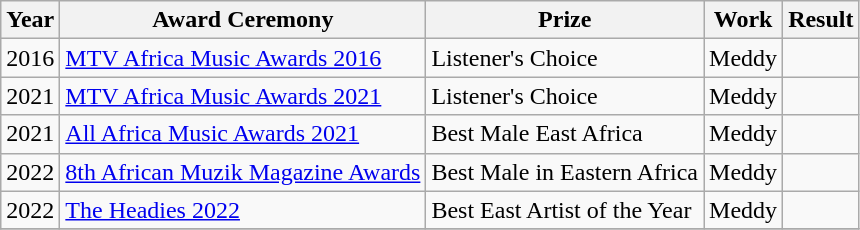<table class="wikitable sortable">
<tr>
<th>Year</th>
<th>Award Ceremony</th>
<th>Prize</th>
<th>Work</th>
<th>Result</th>
</tr>
<tr>
<td>2016</td>
<td><a href='#'>MTV Africa Music Awards 2016</a></td>
<td>Listener's Choice</td>
<td>Meddy</td>
<td></td>
</tr>
<tr>
<td>2021</td>
<td><a href='#'>MTV Africa Music Awards 2021</a></td>
<td>Listener's Choice</td>
<td>Meddy</td>
<td></td>
</tr>
<tr>
<td>2021</td>
<td><a href='#'>All Africa Music Awards 2021</a></td>
<td>Best Male East Africa</td>
<td>Meddy</td>
<td></td>
</tr>
<tr>
<td>2022</td>
<td><a href='#'>8th African Muzik Magazine Awards</a></td>
<td>Best Male in Eastern Africa</td>
<td>Meddy</td>
<td></td>
</tr>
<tr>
<td>2022</td>
<td><a href='#'>The Headies 2022</a></td>
<td>Best East Artist of the Year</td>
<td>Meddy</td>
<td></td>
</tr>
<tr>
</tr>
</table>
